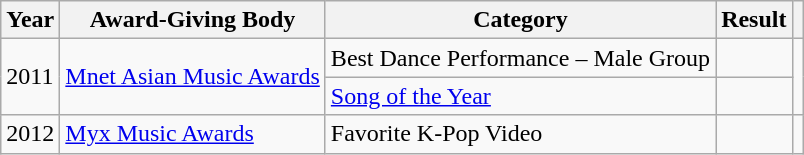<table class="wikitable">
<tr>
<th>Year</th>
<th>Award-Giving Body</th>
<th>Category</th>
<th>Result</th>
<th class="unsortable"></th>
</tr>
<tr>
<td rowspan="2">2011</td>
<td rowspan="2"><a href='#'>Mnet Asian Music Awards</a></td>
<td>Best Dance Performance – Male Group</td>
<td></td>
<td rowspan="2" align="center"></td>
</tr>
<tr>
<td><a href='#'>Song of the Year</a></td>
<td></td>
</tr>
<tr>
<td>2012</td>
<td><a href='#'>Myx Music Awards</a></td>
<td>Favorite K-Pop Video</td>
<td></td>
<td align="center"></td>
</tr>
</table>
